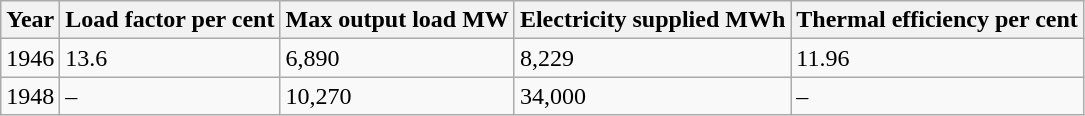<table class="wikitable">
<tr>
<th>Year</th>
<th>Load factor per cent</th>
<th>Max output load   MW</th>
<th>Electricity supplied MWh</th>
<th>Thermal efficiency per cent</th>
</tr>
<tr>
<td>1946</td>
<td>13.6</td>
<td>6,890</td>
<td>8,229</td>
<td>11.96</td>
</tr>
<tr>
<td>1948</td>
<td>–</td>
<td>10,270</td>
<td>34,000</td>
<td>–</td>
</tr>
</table>
